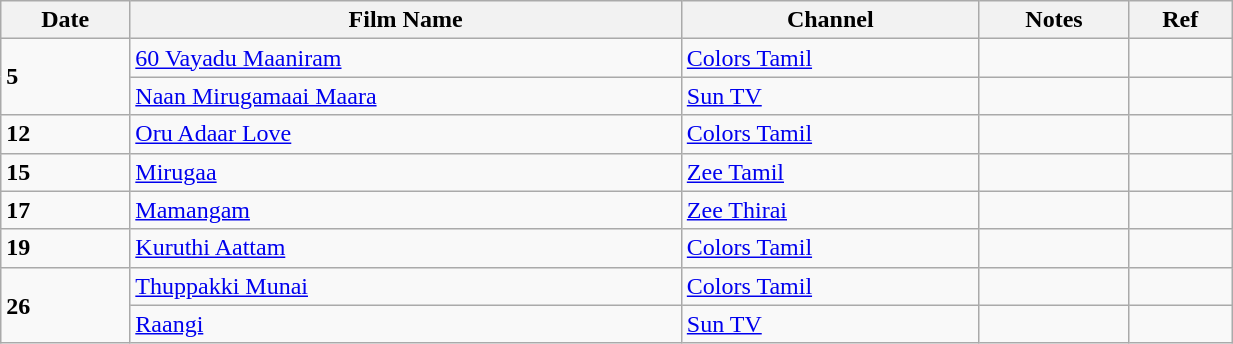<table class="wikitable" width="65%">
<tr>
<th>Date</th>
<th>Film Name</th>
<th>Channel</th>
<th>Notes</th>
<th>Ref</th>
</tr>
<tr>
<td rowspan="2"><strong>5</strong></td>
<td><a href='#'>60 Vayadu Maaniram</a></td>
<td><a href='#'>Colors Tamil</a></td>
<td></td>
<td></td>
</tr>
<tr>
<td><a href='#'>Naan Mirugamaai Maara</a></td>
<td><a href='#'>Sun TV</a></td>
<td></td>
<td></td>
</tr>
<tr>
<td rowspan="1"><strong>12</strong></td>
<td><a href='#'>Oru Adaar Love</a></td>
<td><a href='#'>Colors Tamil</a></td>
<td></td>
<td></td>
</tr>
<tr>
<td rowspan="1"><strong>15</strong></td>
<td><a href='#'>Mirugaa</a></td>
<td><a href='#'>Zee Tamil</a></td>
<td></td>
<td></td>
</tr>
<tr>
<td rowspan="1"><strong>17</strong></td>
<td><a href='#'>Mamangam</a></td>
<td><a href='#'>Zee Thirai</a></td>
<td></td>
<td></td>
</tr>
<tr>
<td rowspan="1"><strong>19</strong></td>
<td><a href='#'>Kuruthi Aattam</a></td>
<td><a href='#'>Colors Tamil</a></td>
<td></td>
<td></td>
</tr>
<tr>
<td rowspan="2"><strong>26</strong></td>
<td><a href='#'>Thuppakki Munai</a></td>
<td><a href='#'>Colors Tamil</a></td>
<td></td>
<td></td>
</tr>
<tr>
<td><a href='#'>Raangi</a></td>
<td><a href='#'>Sun TV</a></td>
<td></td>
<td></td>
</tr>
</table>
